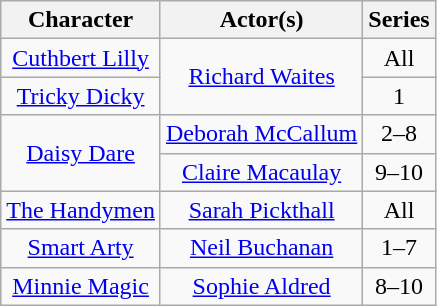<table class=wikitable style="text-align: center;">
<tr>
<th>Character</th>
<th>Actor(s)</th>
<th>Series</th>
</tr>
<tr>
<td><a href='#'>Cuthbert Lilly</a></td>
<td rowspan="2"><a href='#'>Richard Waites</a></td>
<td>All</td>
</tr>
<tr>
<td><a href='#'>Tricky Dicky</a></td>
<td>1</td>
</tr>
<tr>
<td rowspan="2"><a href='#'>Daisy Dare</a></td>
<td><a href='#'>Deborah McCallum</a></td>
<td>2–8</td>
</tr>
<tr>
<td><a href='#'>Claire Macaulay</a></td>
<td>9–10</td>
</tr>
<tr>
<td><a href='#'>The Handymen</a></td>
<td><a href='#'>Sarah Pickthall</a></td>
<td>All</td>
</tr>
<tr>
<td><a href='#'>Smart Arty</a></td>
<td><a href='#'>Neil Buchanan</a></td>
<td>1–7</td>
</tr>
<tr>
<td><a href='#'>Minnie Magic</a></td>
<td><a href='#'>Sophie Aldred</a></td>
<td>8–10</td>
</tr>
</table>
